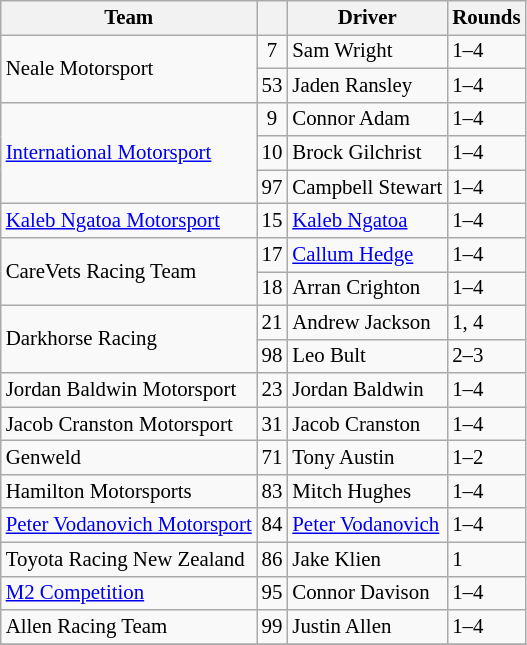<table class="wikitable" style="font-size: 87%">
<tr>
<th>Team</th>
<th></th>
<th>Driver</th>
<th>Rounds</th>
</tr>
<tr>
<td rowspan="2">Neale Motorsport</td>
<td align="center">7</td>
<td> Sam Wright</td>
<td>1–4</td>
</tr>
<tr>
<td align="center">53</td>
<td> Jaden Ransley</td>
<td>1–4</td>
</tr>
<tr>
<td rowspan="3"><a href='#'>International Motorsport</a></td>
<td align="center">9</td>
<td> Connor Adam</td>
<td>1–4</td>
</tr>
<tr>
<td align="center">10</td>
<td> Brock Gilchrist</td>
<td>1–4</td>
</tr>
<tr>
<td align="center">97</td>
<td> Campbell Stewart</td>
<td>1–4</td>
</tr>
<tr>
<td><a href='#'>Kaleb Ngatoa Motorsport</a></td>
<td align="center">15</td>
<td> <a href='#'>Kaleb Ngatoa</a></td>
<td>1–4</td>
</tr>
<tr>
<td rowspan="2">CareVets Racing Team</td>
<td align="center">17</td>
<td> <a href='#'>Callum Hedge</a></td>
<td>1–4</td>
</tr>
<tr>
<td align="center">18</td>
<td> Arran Crighton</td>
<td>1–4</td>
</tr>
<tr>
<td rowspan="2">Darkhorse Racing</td>
<td align="center">21</td>
<td> Andrew Jackson</td>
<td>1, 4</td>
</tr>
<tr>
<td align="center">98</td>
<td> Leo Bult</td>
<td>2–3</td>
</tr>
<tr>
<td>Jordan Baldwin Motorsport</td>
<td align="center">23</td>
<td> Jordan Baldwin</td>
<td>1–4</td>
</tr>
<tr>
<td>Jacob Cranston Motorsport</td>
<td align="center">31</td>
<td> Jacob Cranston</td>
<td>1–4</td>
</tr>
<tr>
<td>Genweld</td>
<td align="center">71</td>
<td> Tony Austin</td>
<td>1–2</td>
</tr>
<tr>
<td>Hamilton Motorsports</td>
<td align="center">83</td>
<td> Mitch Hughes</td>
<td>1–4</td>
</tr>
<tr>
<td><a href='#'>Peter Vodanovich Motorsport</a></td>
<td align="center">84</td>
<td> <a href='#'>Peter Vodanovich</a></td>
<td>1–4</td>
</tr>
<tr>
<td>Toyota Racing New Zealand</td>
<td align="center">86</td>
<td> Jake Klien</td>
<td>1</td>
</tr>
<tr>
<td><a href='#'>M2 Competition</a></td>
<td align="center">95</td>
<td> Connor Davison</td>
<td>1–4</td>
</tr>
<tr>
<td>Allen Racing Team</td>
<td align="center">99</td>
<td> Justin Allen</td>
<td>1–4</td>
</tr>
<tr>
</tr>
</table>
